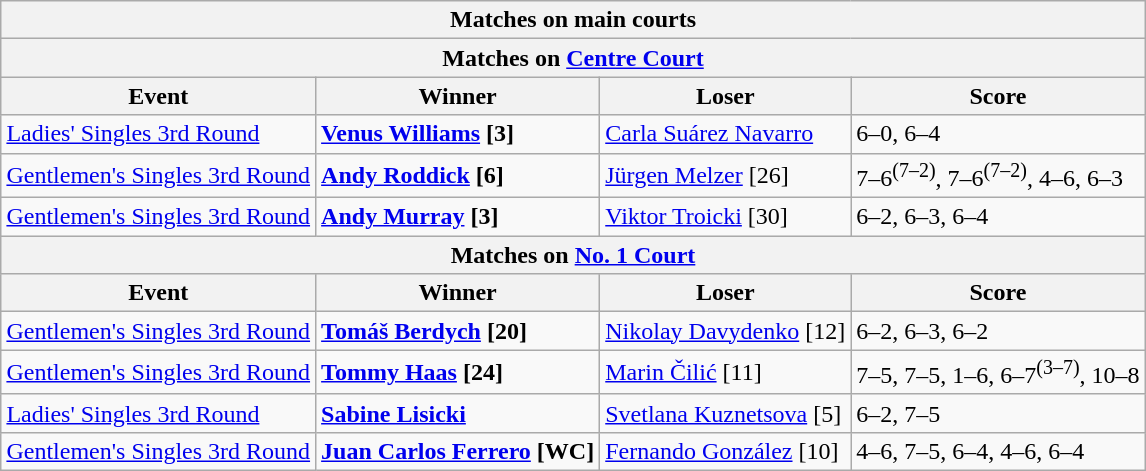<table class="wikitable collapsible uncollapsed" style="margin:auto;">
<tr>
<th colspan="4" style="white-space:nowrap;">Matches on main courts</th>
</tr>
<tr>
<th colspan="4">Matches on <a href='#'>Centre Court</a></th>
</tr>
<tr>
<th>Event</th>
<th>Winner</th>
<th>Loser</th>
<th>Score</th>
</tr>
<tr>
<td><a href='#'>Ladies' Singles 3rd Round</a></td>
<td> <strong><a href='#'>Venus Williams</a> [3]</strong></td>
<td> <a href='#'>Carla Suárez Navarro</a></td>
<td>6–0, 6–4</td>
</tr>
<tr>
<td><a href='#'>Gentlemen's Singles 3rd Round</a></td>
<td> <strong><a href='#'>Andy Roddick</a> [6]</strong></td>
<td> <a href='#'>Jürgen Melzer</a> [26]</td>
<td>7–6<sup>(7–2)</sup>, 7–6<sup>(7–2)</sup>, 4–6, 6–3</td>
</tr>
<tr>
<td><a href='#'>Gentlemen's Singles 3rd Round</a></td>
<td> <strong><a href='#'>Andy Murray</a> [3]</strong></td>
<td> <a href='#'>Viktor Troicki</a> [30]</td>
<td>6–2, 6–3, 6–4</td>
</tr>
<tr>
<th colspan="4">Matches on <a href='#'>No. 1 Court</a></th>
</tr>
<tr>
<th>Event</th>
<th>Winner</th>
<th>Loser</th>
<th>Score</th>
</tr>
<tr>
<td><a href='#'>Gentlemen's Singles 3rd Round</a></td>
<td> <strong><a href='#'>Tomáš Berdych</a> [20]</strong></td>
<td> <a href='#'>Nikolay Davydenko</a> [12]</td>
<td>6–2, 6–3, 6–2</td>
</tr>
<tr>
<td><a href='#'>Gentlemen's Singles 3rd Round</a></td>
<td> <strong><a href='#'>Tommy Haas</a> [24]</strong></td>
<td> <a href='#'>Marin Čilić</a> [11]</td>
<td>7–5, 7–5, 1–6, 6–7<sup>(3–7)</sup>, 10–8</td>
</tr>
<tr>
<td><a href='#'>Ladies' Singles 3rd Round</a></td>
<td> <strong><a href='#'>Sabine Lisicki</a></strong></td>
<td> <a href='#'>Svetlana Kuznetsova</a> [5]</td>
<td>6–2, 7–5</td>
</tr>
<tr>
<td><a href='#'>Gentlemen's Singles 3rd Round</a></td>
<td> <strong><a href='#'>Juan Carlos Ferrero</a> [WC]</strong></td>
<td> <a href='#'>Fernando González</a> [10]</td>
<td>4–6, 7–5, 6–4, 4–6, 6–4</td>
</tr>
</table>
